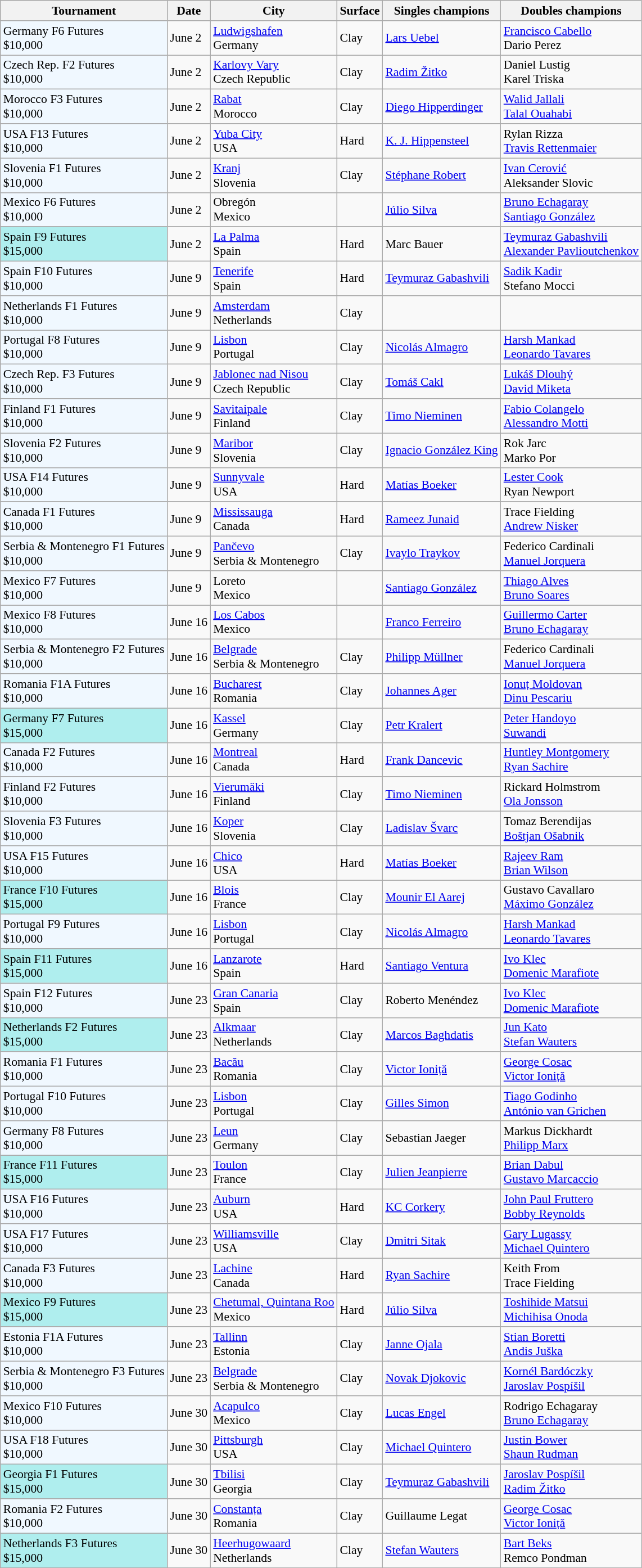<table class="sortable wikitable" style="font-size:90%">
<tr>
<th>Tournament</th>
<th>Date</th>
<th>City</th>
<th>Surface</th>
<th>Singles champions</th>
<th>Doubles champions</th>
</tr>
<tr>
<td style="background:#f0f8ff;">Germany F6 Futures<br>$10,000</td>
<td>June 2</td>
<td><a href='#'>Ludwigshafen</a><br>Germany</td>
<td>Clay</td>
<td> <a href='#'>Lars Uebel</a></td>
<td> <a href='#'>Francisco Cabello</a> <br> Dario Perez</td>
</tr>
<tr>
<td style="background:#f0f8ff;">Czech Rep. F2 Futures<br>$10,000</td>
<td>June 2</td>
<td><a href='#'>Karlovy Vary</a><br>Czech Republic</td>
<td>Clay</td>
<td> <a href='#'>Radim Žitko</a></td>
<td> Daniel Lustig <br> Karel Triska</td>
</tr>
<tr>
<td style="background:#f0f8ff;">Morocco F3 Futures<br>$10,000</td>
<td>June 2</td>
<td><a href='#'>Rabat</a><br>Morocco</td>
<td>Clay</td>
<td> <a href='#'>Diego Hipperdinger</a></td>
<td> <a href='#'>Walid Jallali</a> <br> <a href='#'>Talal Ouahabi</a></td>
</tr>
<tr>
<td style="background:#f0f8ff;">USA F13 Futures<br>$10,000</td>
<td>June 2</td>
<td><a href='#'>Yuba City</a><br>USA</td>
<td>Hard</td>
<td> <a href='#'>K. J. Hippensteel</a></td>
<td> Rylan Rizza <br> <a href='#'>Travis Rettenmaier</a></td>
</tr>
<tr>
<td style="background:#f0f8ff;">Slovenia F1 Futures<br>$10,000</td>
<td>June 2</td>
<td><a href='#'>Kranj</a><br>Slovenia</td>
<td>Clay</td>
<td> <a href='#'>Stéphane Robert</a></td>
<td> <a href='#'>Ivan Cerović</a> <br> Aleksander Slovic</td>
</tr>
<tr>
<td style="background:#f0f8ff;">Mexico F6 Futures<br>$10,000</td>
<td>June 2</td>
<td>Obregón<br>Mexico</td>
<td></td>
<td> <a href='#'>Júlio Silva</a></td>
<td> <a href='#'>Bruno Echagaray</a> <br> <a href='#'>Santiago González</a></td>
</tr>
<tr>
<td style="background:#afeeee;">Spain F9 Futures<br>$15,000</td>
<td>June 2</td>
<td><a href='#'>La Palma</a><br>Spain</td>
<td>Hard</td>
<td> Marc Bauer</td>
<td> <a href='#'>Teymuraz Gabashvili</a> <br> <a href='#'>Alexander Pavlioutchenkov</a></td>
</tr>
<tr>
<td style="background:#f0f8ff;">Spain F10 Futures<br>$10,000</td>
<td>June 9</td>
<td><a href='#'>Tenerife</a><br>Spain</td>
<td>Hard</td>
<td> <a href='#'>Teymuraz Gabashvili</a></td>
<td> <a href='#'>Sadik Kadir</a> <br> Stefano Mocci</td>
</tr>
<tr>
<td style="background:#f0f8ff;">Netherlands F1 Futures<br>$10,000</td>
<td>June 9</td>
<td><a href='#'>Amsterdam</a><br>Netherlands</td>
<td>Clay</td>
<td></td>
<td></td>
</tr>
<tr>
<td style="background:#f0f8ff;">Portugal F8 Futures<br>$10,000</td>
<td>June 9</td>
<td><a href='#'>Lisbon</a><br>Portugal</td>
<td>Clay</td>
<td> <a href='#'>Nicolás Almagro</a></td>
<td> <a href='#'>Harsh Mankad</a> <br> <a href='#'>Leonardo Tavares</a></td>
</tr>
<tr>
<td style="background:#f0f8ff;">Czech Rep. F3 Futures<br>$10,000</td>
<td>June 9</td>
<td><a href='#'>Jablonec nad Nisou</a><br>Czech Republic</td>
<td>Clay</td>
<td> <a href='#'>Tomáš Cakl</a></td>
<td> <a href='#'>Lukáš Dlouhý</a> <br> <a href='#'>David Miketa</a></td>
</tr>
<tr>
<td style="background:#f0f8ff;">Finland F1 Futures<br>$10,000</td>
<td>June 9</td>
<td><a href='#'>Savitaipale</a><br>Finland</td>
<td>Clay</td>
<td> <a href='#'>Timo Nieminen</a></td>
<td> <a href='#'>Fabio Colangelo</a> <br> <a href='#'>Alessandro Motti</a></td>
</tr>
<tr>
<td style="background:#f0f8ff;">Slovenia F2 Futures<br>$10,000</td>
<td>June 9</td>
<td><a href='#'>Maribor</a><br>Slovenia</td>
<td>Clay</td>
<td> <a href='#'>Ignacio González King</a></td>
<td> Rok Jarc <br> Marko Por</td>
</tr>
<tr>
<td style="background:#f0f8ff;">USA F14 Futures<br>$10,000</td>
<td>June 9</td>
<td><a href='#'>Sunnyvale</a><br>USA</td>
<td>Hard</td>
<td> <a href='#'>Matías Boeker</a></td>
<td> <a href='#'>Lester Cook</a> <br> Ryan Newport</td>
</tr>
<tr>
<td style="background:#f0f8ff;">Canada F1 Futures<br>$10,000</td>
<td>June 9</td>
<td><a href='#'>Mississauga</a><br>Canada</td>
<td>Hard</td>
<td> <a href='#'>Rameez Junaid</a></td>
<td> Trace Fielding <br> <a href='#'>Andrew Nisker</a></td>
</tr>
<tr>
<td style="background:#f0f8ff;">Serbia & Montenegro F1 Futures<br>$10,000</td>
<td>June 9</td>
<td><a href='#'>Pančevo</a><br>Serbia & Montenegro</td>
<td>Clay</td>
<td> <a href='#'>Ivaylo Traykov</a></td>
<td> Federico Cardinali <br> <a href='#'>Manuel Jorquera</a></td>
</tr>
<tr>
<td style="background:#f0f8ff;">Mexico F7 Futures<br>$10,000</td>
<td>June 9</td>
<td>Loreto<br>Mexico</td>
<td></td>
<td> <a href='#'>Santiago González</a></td>
<td> <a href='#'>Thiago Alves</a> <br> <a href='#'>Bruno Soares</a></td>
</tr>
<tr>
<td style="background:#f0f8ff;">Mexico F8 Futures<br>$10,000</td>
<td>June 16</td>
<td><a href='#'>Los Cabos</a><br>Mexico</td>
<td></td>
<td> <a href='#'>Franco Ferreiro</a></td>
<td> <a href='#'>Guillermo Carter</a> <br> <a href='#'>Bruno Echagaray</a></td>
</tr>
<tr>
<td style="background:#f0f8ff;">Serbia & Montenegro F2 Futures<br>$10,000</td>
<td>June 16</td>
<td><a href='#'>Belgrade</a><br>Serbia & Montenegro</td>
<td>Clay</td>
<td> <a href='#'>Philipp Müllner</a></td>
<td> Federico Cardinali <br> <a href='#'>Manuel Jorquera</a></td>
</tr>
<tr>
<td style="background:#f0f8ff;">Romania F1A Futures<br>$10,000</td>
<td>June 16</td>
<td><a href='#'>Bucharest</a><br>Romania</td>
<td>Clay</td>
<td> <a href='#'>Johannes Ager</a></td>
<td> <a href='#'>Ionuț Moldovan</a> <br> <a href='#'>Dinu Pescariu</a></td>
</tr>
<tr>
<td style="background:#afeeee;">Germany F7 Futures<br>$15,000</td>
<td>June 16</td>
<td><a href='#'>Kassel</a><br>Germany</td>
<td>Clay</td>
<td> <a href='#'>Petr Kralert</a></td>
<td> <a href='#'>Peter Handoyo</a> <br> <a href='#'>Suwandi</a></td>
</tr>
<tr>
<td style="background:#f0f8ff;">Canada F2 Futures<br>$10,000</td>
<td>June 16</td>
<td><a href='#'>Montreal</a><br>Canada</td>
<td>Hard</td>
<td> <a href='#'>Frank Dancevic</a></td>
<td> <a href='#'>Huntley Montgomery</a> <br> <a href='#'>Ryan Sachire</a></td>
</tr>
<tr>
<td style="background:#f0f8ff;">Finland F2 Futures<br>$10,000</td>
<td>June 16</td>
<td><a href='#'>Vierumäki</a><br>Finland</td>
<td>Clay</td>
<td> <a href='#'>Timo Nieminen</a></td>
<td> Rickard Holmstrom <br> <a href='#'>Ola Jonsson</a></td>
</tr>
<tr>
<td style="background:#f0f8ff;">Slovenia F3 Futures<br>$10,000</td>
<td>June 16</td>
<td><a href='#'>Koper</a><br>Slovenia</td>
<td>Clay</td>
<td> <a href='#'>Ladislav Švarc</a></td>
<td> Tomaz Berendijas <br> <a href='#'>Boštjan Ošabnik</a></td>
</tr>
<tr>
<td style="background:#f0f8ff;">USA F15 Futures<br>$10,000</td>
<td>June 16</td>
<td><a href='#'>Chico</a><br>USA</td>
<td>Hard</td>
<td> <a href='#'>Matías Boeker</a></td>
<td> <a href='#'>Rajeev Ram</a> <br> <a href='#'>Brian Wilson</a></td>
</tr>
<tr>
<td style="background:#afeeee;">France F10 Futures<br>$15,000</td>
<td>June 16</td>
<td><a href='#'>Blois</a><br>France</td>
<td>Clay</td>
<td> <a href='#'>Mounir El Aarej</a></td>
<td> Gustavo Cavallaro <br> <a href='#'>Máximo González</a></td>
</tr>
<tr>
<td style="background:#f0f8ff;">Portugal F9 Futures<br>$10,000</td>
<td>June 16</td>
<td><a href='#'>Lisbon</a><br>Portugal</td>
<td>Clay</td>
<td> <a href='#'>Nicolás Almagro</a></td>
<td> <a href='#'>Harsh Mankad</a> <br> <a href='#'>Leonardo Tavares</a></td>
</tr>
<tr>
<td style="background:#afeeee;">Spain F11 Futures<br>$15,000</td>
<td>June 16</td>
<td><a href='#'>Lanzarote</a><br>Spain</td>
<td>Hard</td>
<td> <a href='#'>Santiago Ventura</a></td>
<td> <a href='#'>Ivo Klec</a> <br> <a href='#'>Domenic Marafiote</a></td>
</tr>
<tr>
<td style="background:#f0f8ff;">Spain F12 Futures<br>$10,000</td>
<td>June 23</td>
<td><a href='#'>Gran Canaria</a><br>Spain</td>
<td>Clay</td>
<td> Roberto Menéndez</td>
<td> <a href='#'>Ivo Klec</a> <br> <a href='#'>Domenic Marafiote</a></td>
</tr>
<tr>
<td style="background:#afeeee;">Netherlands F2 Futures<br>$15,000</td>
<td>June 23</td>
<td><a href='#'>Alkmaar</a><br>Netherlands</td>
<td>Clay</td>
<td> <a href='#'>Marcos Baghdatis</a></td>
<td> <a href='#'>Jun Kato</a> <br> <a href='#'>Stefan Wauters</a></td>
</tr>
<tr>
<td style="background:#f0f8ff;">Romania F1 Futures<br>$10,000</td>
<td>June 23</td>
<td><a href='#'>Bacău</a><br>Romania</td>
<td>Clay</td>
<td> <a href='#'>Victor Ioniță</a></td>
<td> <a href='#'>George Cosac</a> <br> <a href='#'>Victor Ioniță</a></td>
</tr>
<tr>
<td style="background:#f0f8ff;">Portugal F10 Futures<br>$10,000</td>
<td>June 23</td>
<td><a href='#'>Lisbon</a><br>Portugal</td>
<td>Clay</td>
<td> <a href='#'>Gilles Simon</a></td>
<td> <a href='#'>Tiago Godinho</a> <br> <a href='#'>António van Grichen</a></td>
</tr>
<tr>
<td style="background:#f0f8ff;">Germany F8 Futures<br>$10,000</td>
<td>June 23</td>
<td><a href='#'>Leun</a><br>Germany</td>
<td>Clay</td>
<td> Sebastian Jaeger</td>
<td> Markus Dickhardt <br> <a href='#'>Philipp Marx</a></td>
</tr>
<tr>
<td style="background:#afeeee;">France F11 Futures<br>$15,000</td>
<td>June 23</td>
<td><a href='#'>Toulon</a><br>France</td>
<td>Clay</td>
<td> <a href='#'>Julien Jeanpierre</a></td>
<td> <a href='#'>Brian Dabul</a> <br> <a href='#'>Gustavo Marcaccio</a></td>
</tr>
<tr>
<td style="background:#f0f8ff;">USA F16 Futures<br>$10,000</td>
<td>June 23</td>
<td><a href='#'>Auburn</a><br>USA</td>
<td>Hard</td>
<td> <a href='#'>KC Corkery</a></td>
<td> <a href='#'>John Paul Fruttero</a> <br> <a href='#'>Bobby Reynolds</a></td>
</tr>
<tr>
<td style="background:#f0f8ff;">USA F17 Futures<br>$10,000</td>
<td>June 23</td>
<td><a href='#'>Williamsville</a><br>USA</td>
<td>Clay</td>
<td> <a href='#'>Dmitri Sitak</a></td>
<td> <a href='#'>Gary Lugassy</a> <br> <a href='#'>Michael Quintero</a></td>
</tr>
<tr>
<td style="background:#f0f8ff;">Canada F3 Futures<br>$10,000</td>
<td>June 23</td>
<td><a href='#'>Lachine</a><br>Canada</td>
<td>Hard</td>
<td> <a href='#'>Ryan Sachire</a></td>
<td> Keith From <br> Trace Fielding</td>
</tr>
<tr>
<td style="background:#afeeee;">Mexico F9 Futures<br>$15,000</td>
<td>June 23</td>
<td><a href='#'>Chetumal, Quintana Roo</a><br>Mexico</td>
<td>Hard</td>
<td> <a href='#'>Júlio Silva</a></td>
<td> <a href='#'>Toshihide Matsui</a> <br> <a href='#'>Michihisa Onoda</a></td>
</tr>
<tr>
<td style="background:#f0f8ff;">Estonia F1A Futures<br>$10,000</td>
<td>June 23</td>
<td><a href='#'>Tallinn</a><br>Estonia</td>
<td>Clay</td>
<td> <a href='#'>Janne Ojala</a></td>
<td> <a href='#'>Stian Boretti</a> <br> <a href='#'>Andis Juška</a></td>
</tr>
<tr>
<td style="background:#f0f8ff;">Serbia & Montenegro F3 Futures<br>$10,000</td>
<td>June 23</td>
<td><a href='#'>Belgrade</a><br>Serbia & Montenegro</td>
<td>Clay</td>
<td> <a href='#'>Novak Djokovic</a></td>
<td> <a href='#'>Kornél Bardóczky</a> <br> <a href='#'>Jaroslav Pospíšil</a></td>
</tr>
<tr>
<td style="background:#f0f8ff;">Mexico F10 Futures<br>$10,000</td>
<td>June 30</td>
<td><a href='#'>Acapulco</a><br>Mexico</td>
<td>Clay</td>
<td> <a href='#'>Lucas Engel</a></td>
<td> Rodrigo Echagaray <br> <a href='#'>Bruno Echagaray</a></td>
</tr>
<tr>
<td style="background:#f0f8ff;">USA F18 Futures<br>$10,000</td>
<td>June 30</td>
<td><a href='#'>Pittsburgh</a><br>USA</td>
<td>Clay</td>
<td> <a href='#'>Michael Quintero</a></td>
<td> <a href='#'>Justin Bower</a> <br> <a href='#'>Shaun Rudman</a></td>
</tr>
<tr>
<td style="background:#afeeee;">Georgia F1 Futures<br>$15,000</td>
<td>June 30</td>
<td><a href='#'>Tbilisi</a><br>Georgia</td>
<td>Clay</td>
<td> <a href='#'>Teymuraz Gabashvili</a></td>
<td> <a href='#'>Jaroslav Pospíšil</a> <br> <a href='#'>Radim Žitko</a></td>
</tr>
<tr>
<td style="background:#f0f8ff;">Romania F2 Futures<br>$10,000</td>
<td>June 30</td>
<td><a href='#'>Constanța</a><br>Romania</td>
<td>Clay</td>
<td> Guillaume Legat</td>
<td> <a href='#'>George Cosac</a> <br> <a href='#'>Victor Ioniță</a></td>
</tr>
<tr>
<td style="background:#afeeee;">Netherlands F3 Futures<br>$15,000</td>
<td>June 30</td>
<td><a href='#'>Heerhugowaard</a><br>Netherlands</td>
<td>Clay</td>
<td> <a href='#'>Stefan Wauters</a></td>
<td> <a href='#'>Bart Beks</a> <br> Remco Pondman</td>
</tr>
</table>
